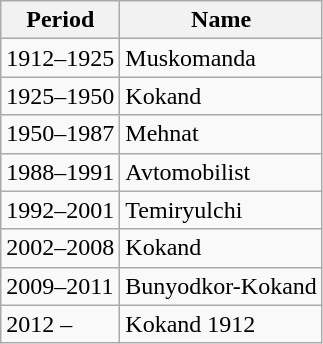<table class="wikitable">
<tr>
<th>Period</th>
<th>Name</th>
</tr>
<tr>
<td>1912–1925</td>
<td>Muskomanda</td>
</tr>
<tr>
<td>1925–1950</td>
<td>Kokand</td>
</tr>
<tr>
<td>1950–1987</td>
<td>Mehnat</td>
</tr>
<tr>
<td>1988–1991</td>
<td>Avtomobilist</td>
</tr>
<tr>
<td>1992–2001</td>
<td>Temiryulchi</td>
</tr>
<tr>
<td>2002–2008</td>
<td>Kokand</td>
</tr>
<tr>
<td>2009–2011</td>
<td>Bunyodkor-Kokand</td>
</tr>
<tr>
<td>2012 –</td>
<td>Kokand 1912</td>
</tr>
</table>
